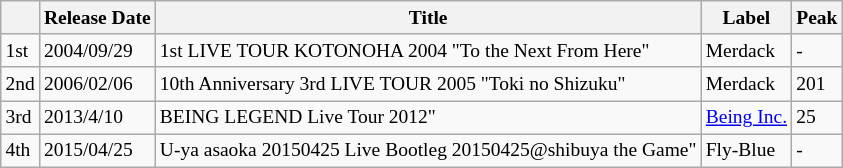<table class=wikitable style="font-size:small">
<tr>
<th></th>
<th>Release Date</th>
<th>Title</th>
<th>Label</th>
<th>Peak</th>
</tr>
<tr>
<td>1st</td>
<td>2004/09/29</td>
<td>1st LIVE TOUR KOTONOHA 2004 "To the Next From Here"</td>
<td>Merdack</td>
<td>-</td>
</tr>
<tr>
<td>2nd</td>
<td>2006/02/06</td>
<td>10th Anniversary 3rd LIVE TOUR 2005 "Toki no Shizuku"</td>
<td>Merdack</td>
<td>201</td>
</tr>
<tr>
<td>3rd</td>
<td>2013/4/10</td>
<td>BEING LEGEND Live Tour 2012"</td>
<td><a href='#'>Being Inc.</a></td>
<td>25</td>
</tr>
<tr>
<td>4th</td>
<td>2015/04/25</td>
<td>U-ya asaoka 20150425 Live Bootleg 20150425@shibuya the Game"</td>
<td>Fly-Blue</td>
<td>-</td>
</tr>
</table>
